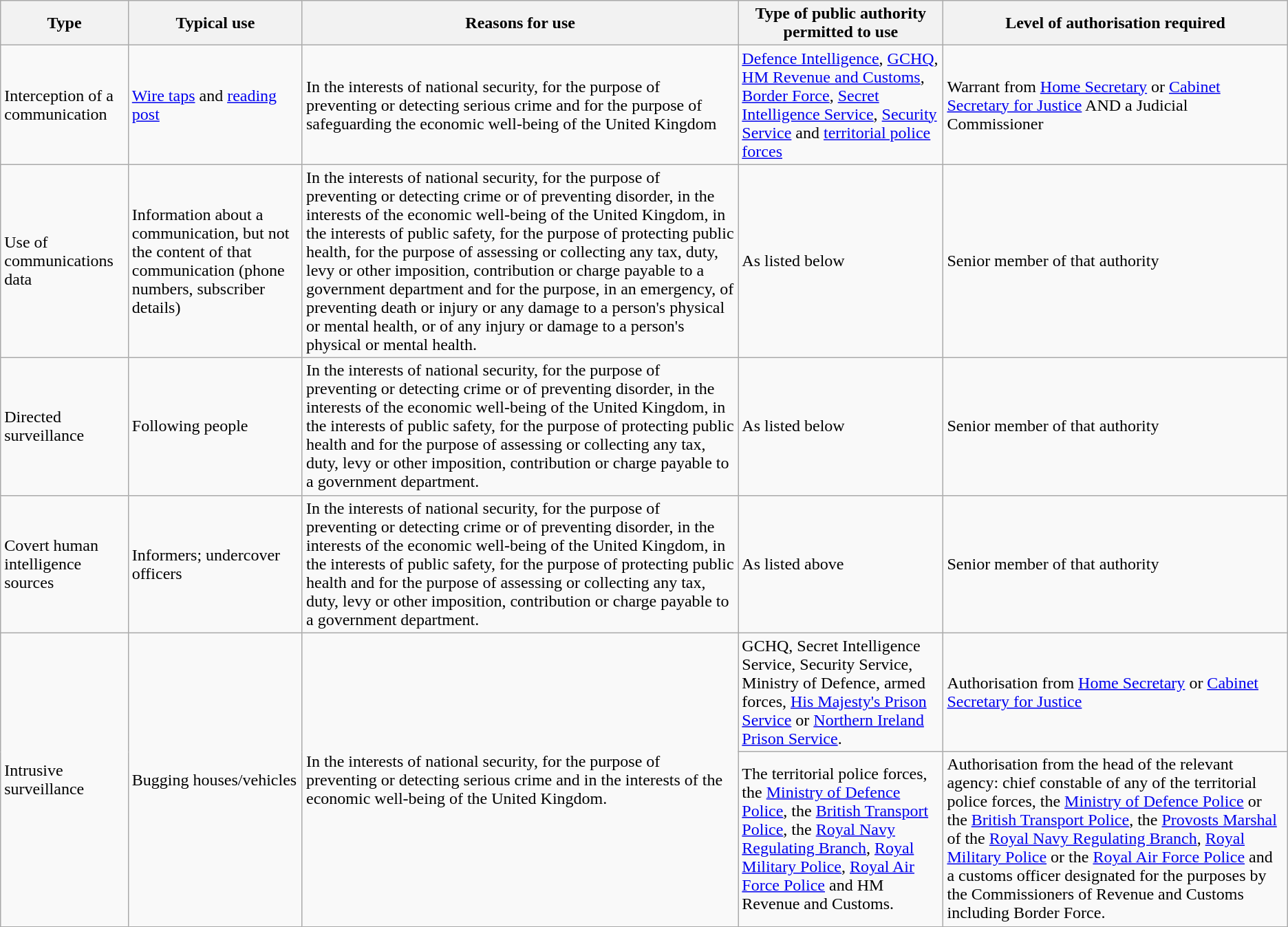<table class="wikitable">
<tr>
<th>Type</th>
<th>Typical use</th>
<th>Reasons for use</th>
<th>Type of public authority permitted to use</th>
<th>Level of authorisation required</th>
</tr>
<tr>
<td>Interception of a communication</td>
<td><a href='#'>Wire taps</a> and <a href='#'>reading post</a></td>
<td>In the interests of national security, for the purpose of preventing or detecting serious crime and for the purpose of safeguarding the economic well-being of the United Kingdom</td>
<td><a href='#'>Defence Intelligence</a>, <a href='#'>GCHQ</a>, <a href='#'>HM Revenue and Customs</a>, <a href='#'>Border Force</a>, <a href='#'>Secret Intelligence Service</a>, <a href='#'>Security Service</a> and <a href='#'>territorial police forces</a></td>
<td>Warrant from <a href='#'>Home Secretary</a> or <a href='#'>Cabinet Secretary for Justice</a> AND a Judicial Commissioner</td>
</tr>
<tr>
<td>Use of communications data</td>
<td>Information about a communication, but not the content of that communication (phone numbers, subscriber details)</td>
<td>In the interests of national security, for the purpose of preventing or detecting crime or of preventing disorder, in the interests of the economic well-being of the United Kingdom, in the interests of public safety, for the purpose of protecting public health, for the purpose of assessing or collecting any tax, duty, levy or other imposition, contribution or charge payable to a government department and for the purpose, in an emergency, of preventing death or injury or any damage to a person's physical or mental health, or of  any injury or damage to a person's physical or mental health.</td>
<td>As listed below</td>
<td>Senior member of that authority</td>
</tr>
<tr>
<td>Directed surveillance</td>
<td>Following people</td>
<td>In the interests of national security, for the purpose of preventing or detecting crime or of preventing disorder, in the interests of the economic well-being of the United Kingdom, in the interests of public safety, for the purpose of protecting public health and for the purpose of assessing or collecting any tax, duty, levy or other imposition, contribution or charge payable to a government department.</td>
<td>As listed below</td>
<td>Senior member of that authority</td>
</tr>
<tr>
<td>Covert human intelligence sources</td>
<td>Informers; undercover officers</td>
<td>In the interests of national security, for the purpose of preventing or detecting crime or of preventing disorder, in the interests of the economic well-being of the United Kingdom, in the interests of public safety, for the purpose of protecting public health and for the purpose of assessing or collecting any tax, duty, levy or other imposition, contribution or charge payable to a government department.</td>
<td>As listed above</td>
<td>Senior member of that authority</td>
</tr>
<tr>
<td rowspan="2">Intrusive surveillance</td>
<td rowspan="2">Bugging houses/vehicles</td>
<td rowspan="2">In the interests of national security, for the purpose of preventing or detecting serious crime and in the interests of the economic well-being of the United Kingdom.</td>
<td>GCHQ, Secret Intelligence Service, Security Service, Ministry of Defence, armed forces, <a href='#'>His Majesty's Prison Service</a> or <a href='#'>Northern Ireland Prison Service</a>.</td>
<td>Authorisation from <a href='#'>Home Secretary</a> or <a href='#'>Cabinet Secretary for Justice</a></td>
</tr>
<tr>
<td>The territorial police forces, the <a href='#'>Ministry of Defence Police</a>, the <a href='#'>British Transport Police</a>, the <a href='#'>Royal Navy Regulating Branch</a>, <a href='#'>Royal Military Police</a>, <a href='#'>Royal Air Force Police</a> and HM Revenue and Customs.</td>
<td>Authorisation from the head of the relevant agency: chief constable of any of the territorial police forces, the <a href='#'>Ministry of Defence Police</a> or the <a href='#'>British Transport Police</a>, the <a href='#'>Provosts Marshal</a> of the <a href='#'>Royal Navy Regulating Branch</a>, <a href='#'>Royal Military Police</a> or the <a href='#'>Royal Air Force Police</a> and a customs officer designated for the purposes by the Commissioners of Revenue and Customs including Border Force.</td>
</tr>
</table>
